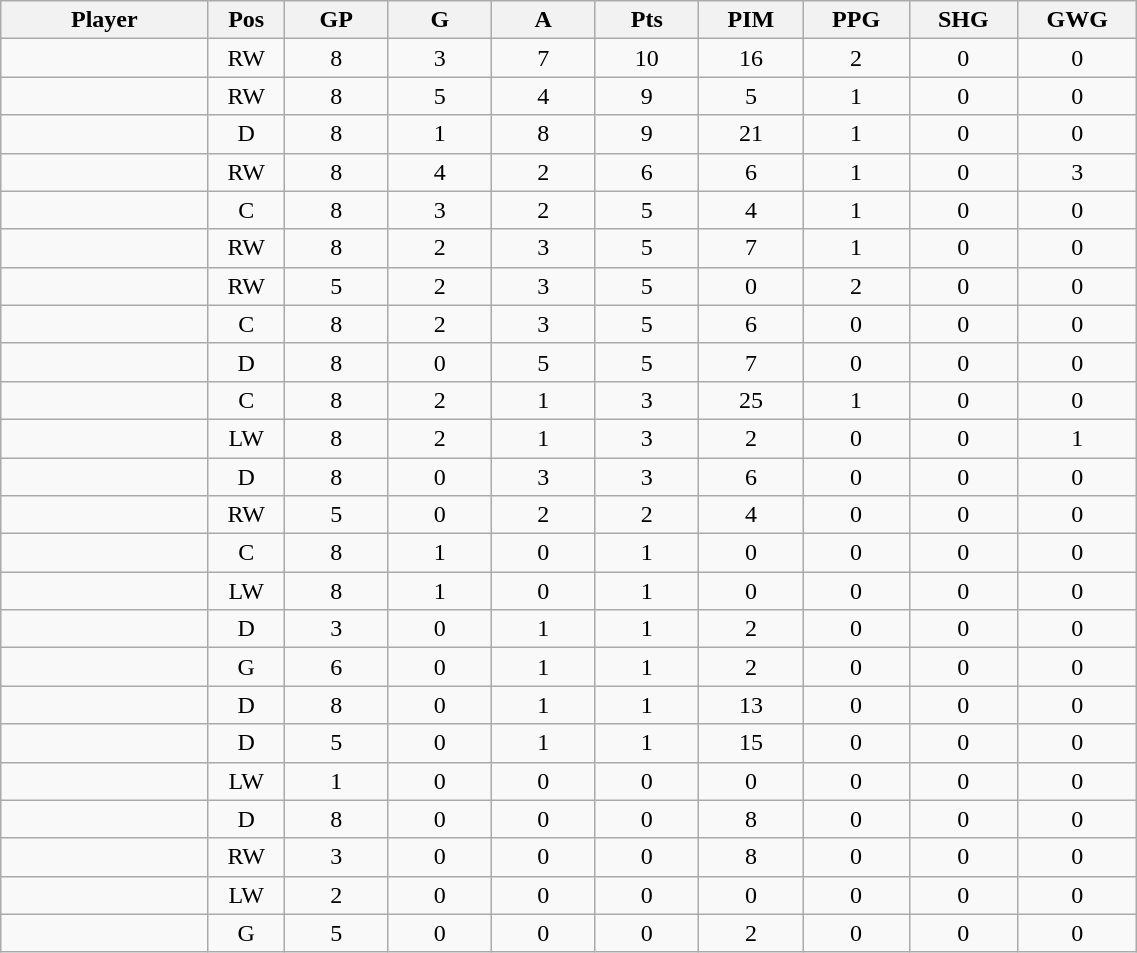<table class="wikitable sortable" width="60%">
<tr ALIGN="center">
<th bgcolor="#DDDDFF" width="10%">Player</th>
<th bgcolor="#DDDDFF" width="3%" title="Position">Pos</th>
<th bgcolor="#DDDDFF" width="5%" title="Games played">GP</th>
<th bgcolor="#DDDDFF" width="5%" title="Goals">G</th>
<th bgcolor="#DDDDFF" width="5%" title="Assists">A</th>
<th bgcolor="#DDDDFF" width="5%" title="Points">Pts</th>
<th bgcolor="#DDDDFF" width="5%" title="Penalties in Minutes">PIM</th>
<th bgcolor="#DDDDFF" width="5%" title="Power Play Goals">PPG</th>
<th bgcolor="#DDDDFF" width="5%" title="Short-handed Goals">SHG</th>
<th bgcolor="#DDDDFF" width="5%" title="Game-winning Goals">GWG</th>
</tr>
<tr align="center">
<td align="right"></td>
<td>RW</td>
<td>8</td>
<td>3</td>
<td>7</td>
<td>10</td>
<td>16</td>
<td>2</td>
<td>0</td>
<td>0</td>
</tr>
<tr align="center">
<td align="right"></td>
<td>RW</td>
<td>8</td>
<td>5</td>
<td>4</td>
<td>9</td>
<td>5</td>
<td>1</td>
<td>0</td>
<td>0</td>
</tr>
<tr align="center">
<td align="right"></td>
<td>D</td>
<td>8</td>
<td>1</td>
<td>8</td>
<td>9</td>
<td>21</td>
<td>1</td>
<td>0</td>
<td>0</td>
</tr>
<tr align="center">
<td align="right"></td>
<td>RW</td>
<td>8</td>
<td>4</td>
<td>2</td>
<td>6</td>
<td>6</td>
<td>1</td>
<td>0</td>
<td>3</td>
</tr>
<tr align="center">
<td align="right"></td>
<td>C</td>
<td>8</td>
<td>3</td>
<td>2</td>
<td>5</td>
<td>4</td>
<td>1</td>
<td>0</td>
<td>0</td>
</tr>
<tr align="center">
<td align="right"></td>
<td>RW</td>
<td>8</td>
<td>2</td>
<td>3</td>
<td>5</td>
<td>7</td>
<td>1</td>
<td>0</td>
<td>0</td>
</tr>
<tr align="center">
<td align="right"></td>
<td>RW</td>
<td>5</td>
<td>2</td>
<td>3</td>
<td>5</td>
<td>0</td>
<td>2</td>
<td>0</td>
<td>0</td>
</tr>
<tr align="center">
<td align="right"></td>
<td>C</td>
<td>8</td>
<td>2</td>
<td>3</td>
<td>5</td>
<td>6</td>
<td>0</td>
<td>0</td>
<td>0</td>
</tr>
<tr align="center">
<td align="right"></td>
<td>D</td>
<td>8</td>
<td>0</td>
<td>5</td>
<td>5</td>
<td>7</td>
<td>0</td>
<td>0</td>
<td>0</td>
</tr>
<tr align="center">
<td align="right"></td>
<td>C</td>
<td>8</td>
<td>2</td>
<td>1</td>
<td>3</td>
<td>25</td>
<td>1</td>
<td>0</td>
<td>0</td>
</tr>
<tr align="center">
<td align="right"></td>
<td>LW</td>
<td>8</td>
<td>2</td>
<td>1</td>
<td>3</td>
<td>2</td>
<td>0</td>
<td>0</td>
<td>1</td>
</tr>
<tr align="center">
<td align="right"></td>
<td>D</td>
<td>8</td>
<td>0</td>
<td>3</td>
<td>3</td>
<td>6</td>
<td>0</td>
<td>0</td>
<td>0</td>
</tr>
<tr align="center">
<td align="right"></td>
<td>RW</td>
<td>5</td>
<td>0</td>
<td>2</td>
<td>2</td>
<td>4</td>
<td>0</td>
<td>0</td>
<td>0</td>
</tr>
<tr align="center">
<td align="right"></td>
<td>C</td>
<td>8</td>
<td>1</td>
<td>0</td>
<td>1</td>
<td>0</td>
<td>0</td>
<td>0</td>
<td>0</td>
</tr>
<tr align="center">
<td align="right"></td>
<td>LW</td>
<td>8</td>
<td>1</td>
<td>0</td>
<td>1</td>
<td>0</td>
<td>0</td>
<td>0</td>
<td>0</td>
</tr>
<tr align="center">
<td align="right"></td>
<td>D</td>
<td>3</td>
<td>0</td>
<td>1</td>
<td>1</td>
<td>2</td>
<td>0</td>
<td>0</td>
<td>0</td>
</tr>
<tr align="center">
<td align="right"></td>
<td>G</td>
<td>6</td>
<td>0</td>
<td>1</td>
<td>1</td>
<td>2</td>
<td>0</td>
<td>0</td>
<td>0</td>
</tr>
<tr align="center">
<td align="right"></td>
<td>D</td>
<td>8</td>
<td>0</td>
<td>1</td>
<td>1</td>
<td>13</td>
<td>0</td>
<td>0</td>
<td>0</td>
</tr>
<tr align="center">
<td align="right"></td>
<td>D</td>
<td>5</td>
<td>0</td>
<td>1</td>
<td>1</td>
<td>15</td>
<td>0</td>
<td>0</td>
<td>0</td>
</tr>
<tr align="center">
<td align="right"></td>
<td>LW</td>
<td>1</td>
<td>0</td>
<td>0</td>
<td>0</td>
<td>0</td>
<td>0</td>
<td>0</td>
<td>0</td>
</tr>
<tr align="center">
<td align="right"></td>
<td>D</td>
<td>8</td>
<td>0</td>
<td>0</td>
<td>0</td>
<td>8</td>
<td>0</td>
<td>0</td>
<td>0</td>
</tr>
<tr align="center">
<td align="right"></td>
<td>RW</td>
<td>3</td>
<td>0</td>
<td>0</td>
<td>0</td>
<td>8</td>
<td>0</td>
<td>0</td>
<td>0</td>
</tr>
<tr align="center">
<td align="right"></td>
<td>LW</td>
<td>2</td>
<td>0</td>
<td>0</td>
<td>0</td>
<td>0</td>
<td>0</td>
<td>0</td>
<td>0</td>
</tr>
<tr align="center">
<td align="right"></td>
<td>G</td>
<td>5</td>
<td>0</td>
<td>0</td>
<td>0</td>
<td>2</td>
<td>0</td>
<td>0</td>
<td>0</td>
</tr>
</table>
